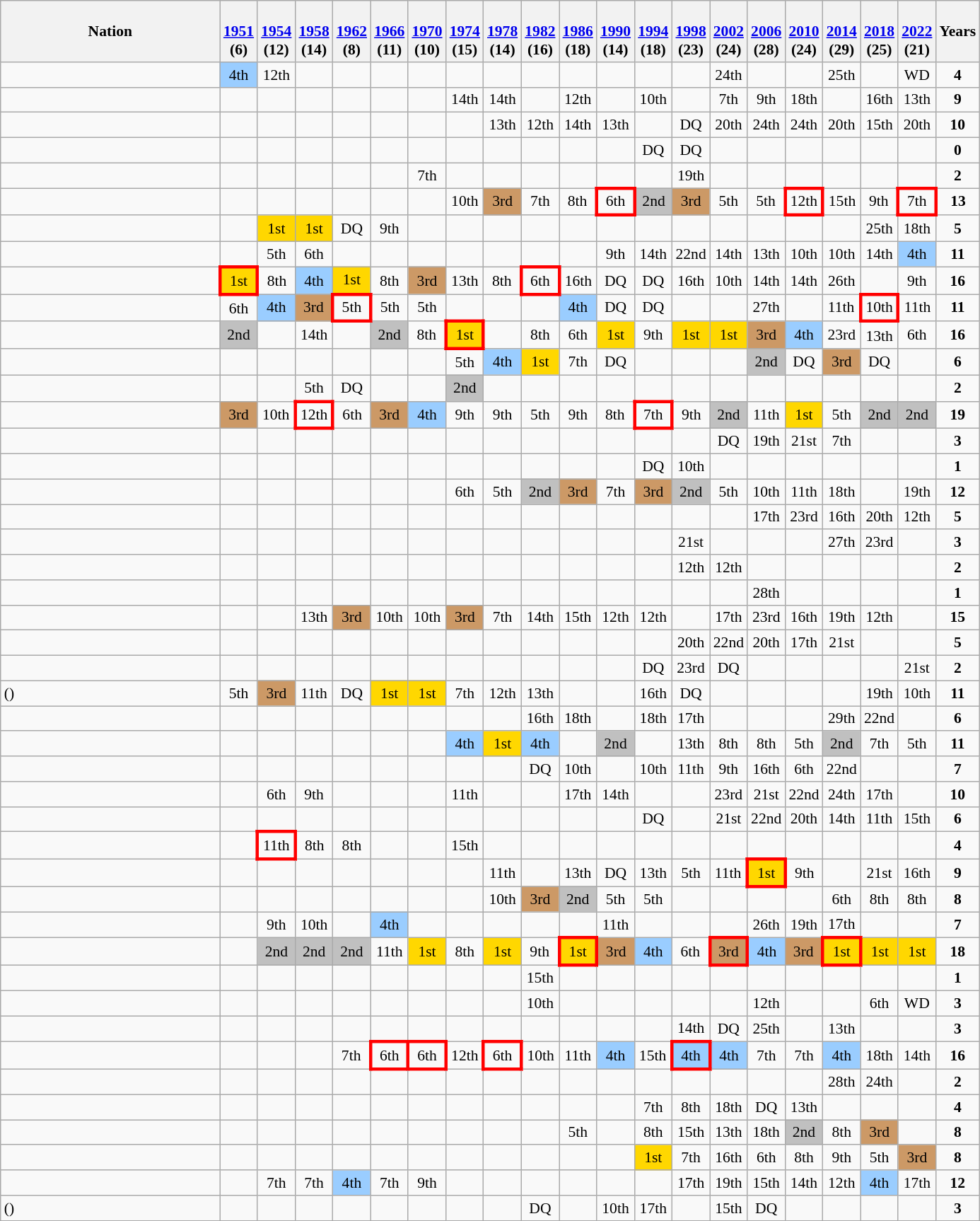<table class="wikitable" style="text-align:center; font-size:90%">
<tr>
<th width=200>Nation</th>
<th><br><a href='#'>1951</a><br>(6)</th>
<th><br><a href='#'>1954</a><br>(12)</th>
<th><br><a href='#'>1958</a><br>(14)</th>
<th><br><a href='#'>1962</a><br>(8)</th>
<th><br><a href='#'>1966</a><br>(11)</th>
<th><br><a href='#'>1970</a><br>(10)</th>
<th><br><a href='#'>1974</a><br>(15)</th>
<th><br><a href='#'>1978</a><br>(14)</th>
<th><br><a href='#'>1982</a><br>(16)</th>
<th><br><a href='#'>1986</a><br>(18)</th>
<th><br><a href='#'>1990</a><br>(14)</th>
<th><br><a href='#'>1994</a><br>(18)</th>
<th><br><a href='#'>1998</a><br>(23)</th>
<th><br><a href='#'>2002</a><br>(24)</th>
<th><br><a href='#'>2006</a><br>(28)</th>
<th><br><a href='#'>2010</a><br>(24)</th>
<th><br><a href='#'>2014</a><br>(29)</th>
<th><br><a href='#'>2018</a><br>(25)</th>
<th><br><a href='#'>2022</a><br>(21)</th>
<th>Years</th>
</tr>
<tr>
<td align=left></td>
<td bgcolor=#9acdff>4th</td>
<td>12th</td>
<td></td>
<td></td>
<td></td>
<td></td>
<td></td>
<td></td>
<td></td>
<td></td>
<td></td>
<td></td>
<td></td>
<td>24th</td>
<td></td>
<td></td>
<td>25th</td>
<td></td>
<td>WD</td>
<td><strong>4</strong></td>
</tr>
<tr>
<td align=left></td>
<td></td>
<td></td>
<td></td>
<td></td>
<td></td>
<td></td>
<td>14th</td>
<td>14th</td>
<td></td>
<td>12th</td>
<td></td>
<td>10th</td>
<td></td>
<td>7th</td>
<td>9th</td>
<td>18th</td>
<td></td>
<td>16th</td>
<td>13th</td>
<td><strong>9</strong></td>
</tr>
<tr>
<td align=left></td>
<td></td>
<td></td>
<td></td>
<td></td>
<td></td>
<td></td>
<td></td>
<td>13th</td>
<td>12th</td>
<td>14th</td>
<td>13th</td>
<td></td>
<td>DQ</td>
<td>20th</td>
<td>24th</td>
<td>24th</td>
<td>20th</td>
<td>15th</td>
<td>20th</td>
<td><strong>10</strong></td>
</tr>
<tr>
<td align=left></td>
<td></td>
<td></td>
<td></td>
<td></td>
<td></td>
<td></td>
<td></td>
<td></td>
<td></td>
<td></td>
<td></td>
<td>DQ</td>
<td>DQ</td>
<td></td>
<td></td>
<td></td>
<td></td>
<td></td>
<td></td>
<td><strong>0</strong></td>
</tr>
<tr>
<td align=left></td>
<td></td>
<td></td>
<td></td>
<td></td>
<td></td>
<td>7th</td>
<td></td>
<td></td>
<td></td>
<td></td>
<td></td>
<td></td>
<td>19th</td>
<td></td>
<td></td>
<td></td>
<td></td>
<td></td>
<td></td>
<td><strong>2</strong></td>
</tr>
<tr>
<td align=left></td>
<td></td>
<td></td>
<td></td>
<td></td>
<td></td>
<td></td>
<td>10th</td>
<td bgcolor=#cc9966>3rd</td>
<td>7th</td>
<td>8th</td>
<td style="border: 3px solid red">6th</td>
<td bgcolor=silver>2nd</td>
<td bgcolor=#cc9966>3rd</td>
<td>5th</td>
<td>5th</td>
<td style="border: 3px solid red">12th</td>
<td>15th</td>
<td>9th</td>
<td style="border: 3px solid red">7th</td>
<td><strong>13</strong></td>
</tr>
<tr>
<td align=left></td>
<td></td>
<td bgcolor=gold>1st</td>
<td bgcolor=gold>1st</td>
<td>DQ</td>
<td>9th</td>
<td></td>
<td></td>
<td></td>
<td></td>
<td></td>
<td></td>
<td></td>
<td></td>
<td></td>
<td></td>
<td></td>
<td></td>
<td>25th</td>
<td>18th</td>
<td><strong>5</strong></td>
</tr>
<tr>
<td align=left></td>
<td></td>
<td>5th</td>
<td>6th</td>
<td></td>
<td></td>
<td></td>
<td></td>
<td></td>
<td></td>
<td></td>
<td>9th</td>
<td>14th</td>
<td>22nd</td>
<td>14th</td>
<td>13th</td>
<td>10th</td>
<td>10th</td>
<td>14th</td>
<td bgcolor=#9acdff>4th</td>
<td><strong>11</strong></td>
</tr>
<tr>
<td align=left></td>
<td style="border: 3px solid red" bgcolor=gold>1st</td>
<td>8th</td>
<td bgcolor=#9acdff>4th</td>
<td bgcolor=gold>1st</td>
<td>8th</td>
<td bgcolor=#cc9966>3rd</td>
<td>13th</td>
<td>8th</td>
<td style="border: 3px solid red">6th</td>
<td>16th</td>
<td>DQ</td>
<td>DQ</td>
<td>16th</td>
<td>10th</td>
<td>14th</td>
<td>14th</td>
<td>26th</td>
<td></td>
<td>9th</td>
<td><strong>16</strong></td>
</tr>
<tr>
<td align=left></td>
<td>6th</td>
<td bgcolor=#9acdff>4th</td>
<td bgcolor=#cc9966>3rd</td>
<td style="border: 3px solid red">5th</td>
<td>5th</td>
<td>5th</td>
<td></td>
<td></td>
<td></td>
<td bgcolor=#9acdff>4th</td>
<td>DQ</td>
<td>DQ</td>
<td></td>
<td></td>
<td>27th</td>
<td></td>
<td>11th</td>
<td style="border: 3px solid red">10th</td>
<td>11th</td>
<td><strong>11</strong></td>
</tr>
<tr>
<td align=left></td>
<td bgcolor=silver>2nd</td>
<td></td>
<td>14th</td>
<td></td>
<td bgcolor=silver>2nd</td>
<td>8th</td>
<td style="border: 3px solid red" bgcolor=gold>1st</td>
<td></td>
<td>8th</td>
<td>6th</td>
<td bgcolor=gold>1st</td>
<td>9th</td>
<td bgcolor=gold>1st</td>
<td bgcolor=gold>1st</td>
<td bgcolor=#cc9966>3rd</td>
<td bgcolor=#9acdff>4th</td>
<td>23rd</td>
<td>13th</td>
<td>6th</td>
<td><strong>16</strong></td>
</tr>
<tr>
<td align=left></td>
<td></td>
<td></td>
<td></td>
<td></td>
<td></td>
<td></td>
<td>5th</td>
<td bgcolor=#9acdff>4th</td>
<td bgcolor=gold>1st</td>
<td>7th</td>
<td>DQ</td>
<td></td>
<td></td>
<td></td>
<td bgcolor=silver>2nd</td>
<td>DQ</td>
<td bgcolor=#cc9966>3rd</td>
<td>DQ</td>
<td></td>
<td><strong>6</strong></td>
</tr>
<tr>
<td align=left></td>
<td></td>
<td></td>
<td>5th</td>
<td>DQ</td>
<td></td>
<td></td>
<td bgcolor=silver>2nd</td>
<td></td>
<td></td>
<td></td>
<td></td>
<td></td>
<td></td>
<td></td>
<td></td>
<td></td>
<td></td>
<td></td>
<td></td>
<td><strong>2</strong></td>
</tr>
<tr>
<td align=left></td>
<td bgcolor=#cc9966>3rd</td>
<td>10th</td>
<td style="border: 3px solid red">12th</td>
<td>6th</td>
<td bgcolor=#cc9966>3rd</td>
<td bgcolor=#9acdff>4th</td>
<td>9th</td>
<td>9th</td>
<td>5th</td>
<td>9th</td>
<td>8th</td>
<td style="border: 3px solid red">7th</td>
<td>9th</td>
<td bgcolor=silver>2nd</td>
<td>11th</td>
<td bgcolor=gold>1st</td>
<td>5th</td>
<td bgcolor=silver>2nd</td>
<td bgcolor=silver>2nd</td>
<td><strong>19</strong></td>
</tr>
<tr>
<td align=left></td>
<td></td>
<td></td>
<td></td>
<td></td>
<td></td>
<td></td>
<td></td>
<td></td>
<td></td>
<td></td>
<td></td>
<td></td>
<td></td>
<td>DQ</td>
<td>19th</td>
<td>21st</td>
<td>7th</td>
<td></td>
<td></td>
<td><strong>3</strong></td>
</tr>
<tr>
<td align=left></td>
<td></td>
<td></td>
<td></td>
<td></td>
<td></td>
<td></td>
<td></td>
<td></td>
<td></td>
<td></td>
<td></td>
<td>DQ</td>
<td>10th</td>
<td></td>
<td></td>
<td></td>
<td></td>
<td></td>
<td></td>
<td><strong>1</strong></td>
</tr>
<tr>
<td align=left></td>
<td></td>
<td></td>
<td></td>
<td></td>
<td></td>
<td></td>
<td>6th</td>
<td>5th</td>
<td bgcolor=silver>2nd</td>
<td bgcolor=#cc9966>3rd</td>
<td>7th</td>
<td bgcolor=#cc9966>3rd</td>
<td bgcolor=silver>2nd</td>
<td>5th</td>
<td>10th</td>
<td>11th</td>
<td>18th</td>
<td></td>
<td>19th</td>
<td><strong>12</strong></td>
</tr>
<tr>
<td align=left></td>
<td></td>
<td></td>
<td></td>
<td></td>
<td></td>
<td></td>
<td></td>
<td></td>
<td></td>
<td></td>
<td></td>
<td></td>
<td></td>
<td></td>
<td>17th</td>
<td>23rd</td>
<td>16th</td>
<td>20th</td>
<td>12th</td>
<td><strong>5</strong></td>
</tr>
<tr>
<td align=left></td>
<td></td>
<td></td>
<td></td>
<td></td>
<td></td>
<td></td>
<td></td>
<td></td>
<td></td>
<td></td>
<td></td>
<td></td>
<td>21st</td>
<td></td>
<td></td>
<td></td>
<td>27th</td>
<td>23rd</td>
<td></td>
<td><strong>3</strong></td>
</tr>
<tr>
<td align=left></td>
<td></td>
<td></td>
<td></td>
<td></td>
<td></td>
<td></td>
<td></td>
<td></td>
<td></td>
<td></td>
<td></td>
<td></td>
<td>12th</td>
<td>12th</td>
<td></td>
<td></td>
<td></td>
<td></td>
<td></td>
<td><strong>2</strong></td>
</tr>
<tr>
<td align=left></td>
<td></td>
<td></td>
<td></td>
<td></td>
<td></td>
<td></td>
<td></td>
<td></td>
<td></td>
<td></td>
<td></td>
<td></td>
<td></td>
<td></td>
<td>28th</td>
<td></td>
<td></td>
<td></td>
<td></td>
<td><strong>1</strong></td>
</tr>
<tr>
<td align=left></td>
<td></td>
<td></td>
<td>13th</td>
<td bgcolor=#cc9966>3rd</td>
<td>10th</td>
<td>10th</td>
<td bgcolor=#cc9966>3rd</td>
<td>7th</td>
<td>14th</td>
<td>15th</td>
<td>12th</td>
<td>12th</td>
<td></td>
<td>17th</td>
<td>23rd</td>
<td>16th</td>
<td>19th</td>
<td>12th</td>
<td></td>
<td><strong>15</strong></td>
</tr>
<tr>
<td align=left></td>
<td></td>
<td></td>
<td></td>
<td></td>
<td></td>
<td></td>
<td></td>
<td></td>
<td></td>
<td></td>
<td></td>
<td></td>
<td>20th</td>
<td>22nd</td>
<td>20th</td>
<td>17th</td>
<td>21st</td>
<td></td>
<td></td>
<td><strong>5</strong></td>
</tr>
<tr>
<td align=left></td>
<td></td>
<td></td>
<td></td>
<td></td>
<td></td>
<td></td>
<td></td>
<td></td>
<td></td>
<td></td>
<td></td>
<td>DQ</td>
<td>23rd</td>
<td>DQ</td>
<td></td>
<td></td>
<td></td>
<td></td>
<td>21st</td>
<td><strong>2</strong></td>
</tr>
<tr>
<td align=left>  ()</td>
<td>5th</td>
<td bgcolor=#cc9966>3rd</td>
<td>11th</td>
<td>DQ</td>
<td bgcolor=gold>1st</td>
<td bgcolor=gold>1st</td>
<td>7th</td>
<td>12th</td>
<td>13th</td>
<td></td>
<td></td>
<td>16th</td>
<td>DQ</td>
<td></td>
<td></td>
<td></td>
<td></td>
<td>19th</td>
<td>10th</td>
<td><strong>11</strong></td>
</tr>
<tr>
<td align=left></td>
<td></td>
<td></td>
<td></td>
<td></td>
<td></td>
<td></td>
<td></td>
<td></td>
<td>16th</td>
<td>18th</td>
<td></td>
<td>18th</td>
<td>17th</td>
<td></td>
<td></td>
<td></td>
<td>29th</td>
<td>22nd</td>
<td></td>
<td><strong>6</strong></td>
</tr>
<tr>
<td align=left></td>
<td></td>
<td></td>
<td></td>
<td></td>
<td></td>
<td></td>
<td bgcolor=#9acdff>4th</td>
<td bgcolor=gold>1st</td>
<td bgcolor=#9acdff>4th</td>
<td></td>
<td bgcolor=silver>2nd</td>
<td></td>
<td>13th</td>
<td>8th</td>
<td>8th</td>
<td>5th</td>
<td bgcolor=silver>2nd</td>
<td>7th</td>
<td>5th</td>
<td><strong>11</strong></td>
</tr>
<tr>
<td align=left></td>
<td></td>
<td></td>
<td></td>
<td></td>
<td></td>
<td></td>
<td></td>
<td></td>
<td>DQ</td>
<td>10th</td>
<td></td>
<td>10th</td>
<td>11th</td>
<td>9th</td>
<td>16th</td>
<td>6th</td>
<td>22nd</td>
<td></td>
<td></td>
<td><strong>7</strong></td>
</tr>
<tr>
<td align=left></td>
<td></td>
<td>6th</td>
<td>9th</td>
<td></td>
<td></td>
<td></td>
<td>11th</td>
<td></td>
<td></td>
<td>17th</td>
<td>14th</td>
<td></td>
<td></td>
<td>23rd</td>
<td>21st</td>
<td>22nd</td>
<td>24th</td>
<td>17th</td>
<td></td>
<td><strong>10</strong></td>
</tr>
<tr>
<td align=left></td>
<td></td>
<td></td>
<td></td>
<td></td>
<td></td>
<td></td>
<td></td>
<td></td>
<td></td>
<td></td>
<td></td>
<td>DQ</td>
<td></td>
<td>21st</td>
<td>22nd</td>
<td>20th</td>
<td>14th</td>
<td>11th</td>
<td>15th</td>
<td><strong>6</strong></td>
</tr>
<tr>
<td align=left></td>
<td></td>
<td style="border: 3px solid red">11th</td>
<td>8th</td>
<td>8th</td>
<td></td>
<td></td>
<td>15th</td>
<td></td>
<td></td>
<td></td>
<td></td>
<td></td>
<td></td>
<td></td>
<td></td>
<td></td>
<td></td>
<td></td>
<td></td>
<td><strong>4</strong></td>
</tr>
<tr>
<td align=left></td>
<td></td>
<td></td>
<td></td>
<td></td>
<td></td>
<td></td>
<td></td>
<td>11th</td>
<td></td>
<td>13th</td>
<td>DQ</td>
<td>13th</td>
<td>5th</td>
<td>11th</td>
<td style="border: 3px solid red" bgcolor=gold>1st</td>
<td>9th</td>
<td></td>
<td>21st</td>
<td>16th</td>
<td><strong>9</strong></td>
</tr>
<tr>
<td align=left></td>
<td></td>
<td></td>
<td></td>
<td></td>
<td></td>
<td></td>
<td></td>
<td>10th</td>
<td bgcolor=#cc9966>3rd</td>
<td bgcolor=silver>2nd</td>
<td>5th</td>
<td>5th</td>
<td></td>
<td></td>
<td></td>
<td></td>
<td>6th</td>
<td>8th</td>
<td>8th</td>
<td><strong>8</strong></td>
</tr>
<tr>
<td align=left></td>
<td></td>
<td>9th</td>
<td>10th</td>
<td></td>
<td bgcolor=#9acdff>4th</td>
<td></td>
<td></td>
<td></td>
<td></td>
<td></td>
<td>11th</td>
<td></td>
<td></td>
<td></td>
<td>26th</td>
<td>19th</td>
<td>17th</td>
<td></td>
<td></td>
<td><strong>7</strong></td>
</tr>
<tr>
<td align=left></td>
<td></td>
<td bgcolor=silver>2nd</td>
<td bgcolor=silver>2nd</td>
<td bgcolor=silver>2nd</td>
<td>11th</td>
<td bgcolor=gold>1st</td>
<td>8th</td>
<td bgcolor=gold>1st</td>
<td>9th</td>
<td style="border: 3px solid red" bgcolor=gold>1st</td>
<td bgcolor=#cc9966>3rd</td>
<td bgcolor=#9acdff>4th</td>
<td>6th</td>
<td style="border: 3px solid red" bgcolor=#cc9966>3rd</td>
<td bgcolor=#9acdff>4th</td>
<td bgcolor=#cc9966>3rd</td>
<td style="border: 3px solid red" bgcolor=gold>1st</td>
<td bgcolor=gold>1st</td>
<td bgcolor=gold>1st</td>
<td><strong>18</strong></td>
</tr>
<tr>
<td align=left></td>
<td></td>
<td></td>
<td></td>
<td></td>
<td></td>
<td></td>
<td></td>
<td></td>
<td>15th</td>
<td></td>
<td></td>
<td></td>
<td></td>
<td></td>
<td></td>
<td></td>
<td></td>
<td></td>
<td></td>
<td><strong>1</strong></td>
</tr>
<tr>
<td align=left></td>
<td></td>
<td></td>
<td></td>
<td></td>
<td></td>
<td></td>
<td></td>
<td></td>
<td>10th</td>
<td></td>
<td></td>
<td></td>
<td></td>
<td></td>
<td>12th</td>
<td></td>
<td></td>
<td>6th</td>
<td>WD</td>
<td><strong>3</strong></td>
</tr>
<tr>
<td align=left></td>
<td></td>
<td></td>
<td></td>
<td></td>
<td></td>
<td></td>
<td></td>
<td></td>
<td></td>
<td></td>
<td></td>
<td></td>
<td>14th</td>
<td>DQ</td>
<td>25th</td>
<td></td>
<td>13th</td>
<td></td>
<td></td>
<td><strong>3</strong></td>
</tr>
<tr>
<td align=left></td>
<td></td>
<td></td>
<td></td>
<td>7th</td>
<td style="border: 3px solid red">6th</td>
<td style="border: 3px solid red">6th</td>
<td>12th</td>
<td style="border: 3px solid red">6th</td>
<td>10th</td>
<td>11th</td>
<td bgcolor=#9acdff>4th</td>
<td>15th</td>
<td style="border: 3px solid red" bgcolor=#9acdff>4th</td>
<td bgcolor=#9acdff>4th</td>
<td>7th</td>
<td>7th</td>
<td bgcolor=#9acdff>4th</td>
<td>18th</td>
<td>14th</td>
<td><strong>16</strong></td>
</tr>
<tr>
<td align=left></td>
<td></td>
<td></td>
<td></td>
<td></td>
<td></td>
<td></td>
<td></td>
<td></td>
<td></td>
<td></td>
<td></td>
<td></td>
<td></td>
<td></td>
<td></td>
<td></td>
<td>28th</td>
<td>24th</td>
<td></td>
<td><strong>2</strong></td>
</tr>
<tr>
<td align=left></td>
<td></td>
<td></td>
<td></td>
<td></td>
<td></td>
<td></td>
<td></td>
<td></td>
<td></td>
<td></td>
<td></td>
<td>7th</td>
<td>8th</td>
<td>18th</td>
<td>DQ</td>
<td>13th</td>
<td></td>
<td></td>
<td></td>
<td><strong>4</strong></td>
</tr>
<tr>
<td align=left></td>
<td></td>
<td></td>
<td></td>
<td></td>
<td></td>
<td></td>
<td></td>
<td></td>
<td></td>
<td>5th</td>
<td></td>
<td>8th</td>
<td>15th</td>
<td>13th</td>
<td>18th</td>
<td bgcolor=silver>2nd</td>
<td>8th</td>
<td bgcolor=#cc9966>3rd</td>
<td></td>
<td><strong>8</strong></td>
</tr>
<tr>
<td align=left></td>
<td></td>
<td></td>
<td></td>
<td></td>
<td></td>
<td></td>
<td></td>
<td></td>
<td></td>
<td></td>
<td></td>
<td bgcolor=gold>1st</td>
<td>7th</td>
<td>16th</td>
<td>6th</td>
<td>8th</td>
<td>9th</td>
<td>5th</td>
<td bgcolor=#cc9966>3rd</td>
<td><strong>8</strong></td>
</tr>
<tr>
<td align=left></td>
<td></td>
<td>7th</td>
<td>7th</td>
<td bgcolor=#9acdff>4th</td>
<td>7th</td>
<td>9th</td>
<td></td>
<td></td>
<td></td>
<td></td>
<td></td>
<td></td>
<td>17th</td>
<td>19th</td>
<td>15th</td>
<td>14th</td>
<td>12th</td>
<td bgcolor=#9acdff>4th</td>
<td>17th</td>
<td><strong>12</strong></td>
</tr>
<tr>
<td align=left> ()</td>
<td></td>
<td></td>
<td></td>
<td></td>
<td></td>
<td></td>
<td></td>
<td></td>
<td>DQ</td>
<td></td>
<td>10th</td>
<td>17th</td>
<td></td>
<td>15th</td>
<td>DQ</td>
<td></td>
<td></td>
<td></td>
<td></td>
<td><strong>3</strong></td>
</tr>
</table>
